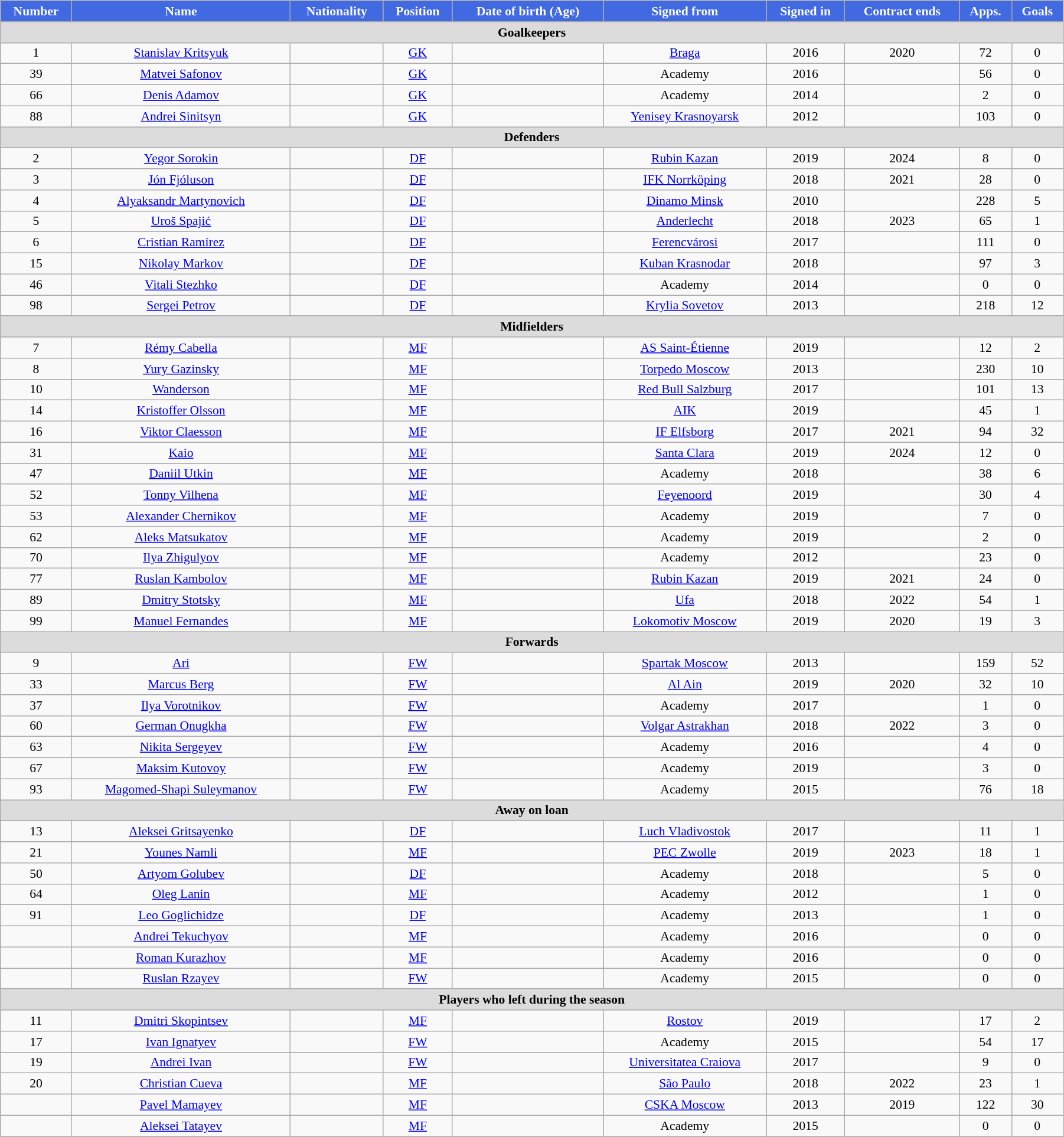<table class="wikitable"  style="text-align:center; font-size:90%; width:95%;">
<tr>
<th style="background:#4169E1; color:white; text-align:center;">Number</th>
<th style="background:#4169E1; color:white; text-align:center;">Name</th>
<th style="background:#4169E1; color:white; text-align:center;">Nationality</th>
<th style="background:#4169E1; color:white; text-align:center;">Position</th>
<th style="background:#4169E1; color:white; text-align:center;">Date of birth (Age)</th>
<th style="background:#4169E1; color:white; text-align:center;">Signed from</th>
<th style="background:#4169E1; color:white; text-align:center;">Signed in</th>
<th style="background:#4169E1; color:white; text-align:center;">Contract ends</th>
<th style="background:#4169E1; color:white; text-align:center;">Apps.</th>
<th style="background:#4169E1; color:white; text-align:center;">Goals</th>
</tr>
<tr>
<th colspan="11"  style="background:#dcdcdc; text-align:center;">Goalkeepers</th>
</tr>
<tr>
<td>1</td>
<td><a href='#'>Stanislav Kritsyuk</a></td>
<td></td>
<td><a href='#'>GK</a></td>
<td></td>
<td><a href='#'>Braga</a></td>
<td>2016</td>
<td>2020</td>
<td>72</td>
<td>0</td>
</tr>
<tr>
<td>39</td>
<td><a href='#'>Matvei Safonov</a></td>
<td></td>
<td><a href='#'>GK</a></td>
<td></td>
<td>Academy</td>
<td>2016</td>
<td></td>
<td>56</td>
<td>0</td>
</tr>
<tr>
<td>66</td>
<td><a href='#'>Denis Adamov</a></td>
<td></td>
<td><a href='#'>GK</a></td>
<td></td>
<td>Academy</td>
<td>2014</td>
<td></td>
<td>2</td>
<td>0</td>
</tr>
<tr>
<td>88</td>
<td><a href='#'>Andrei Sinitsyn</a></td>
<td></td>
<td><a href='#'>GK</a></td>
<td></td>
<td><a href='#'>Yenisey Krasnoyarsk</a></td>
<td>2012</td>
<td></td>
<td>103</td>
<td>0</td>
</tr>
<tr>
<th colspan="11"  style="background:#dcdcdc; text-align:center;">Defenders</th>
</tr>
<tr>
<td>2</td>
<td><a href='#'>Yegor Sorokin</a></td>
<td></td>
<td><a href='#'>DF</a></td>
<td></td>
<td><a href='#'>Rubin Kazan</a></td>
<td>2019</td>
<td>2024</td>
<td>8</td>
<td>0</td>
</tr>
<tr>
<td>3</td>
<td><a href='#'>Jón Fjóluson</a></td>
<td></td>
<td><a href='#'>DF</a></td>
<td></td>
<td><a href='#'>IFK Norrköping</a></td>
<td>2018</td>
<td>2021</td>
<td>28</td>
<td>0</td>
</tr>
<tr>
<td>4</td>
<td><a href='#'>Alyaksandr Martynovich</a></td>
<td></td>
<td><a href='#'>DF</a></td>
<td></td>
<td><a href='#'>Dinamo Minsk</a></td>
<td>2010</td>
<td></td>
<td>228</td>
<td>5</td>
</tr>
<tr>
<td>5</td>
<td><a href='#'>Uroš Spajić</a></td>
<td></td>
<td><a href='#'>DF</a></td>
<td></td>
<td><a href='#'>Anderlecht</a></td>
<td>2018</td>
<td>2023</td>
<td>65</td>
<td>1</td>
</tr>
<tr>
<td>6</td>
<td><a href='#'>Cristian Ramírez</a></td>
<td></td>
<td><a href='#'>DF</a></td>
<td></td>
<td><a href='#'>Ferencvárosi</a></td>
<td>2017</td>
<td></td>
<td>111</td>
<td>0</td>
</tr>
<tr>
<td>15</td>
<td><a href='#'>Nikolay Markov</a></td>
<td></td>
<td><a href='#'>DF</a></td>
<td></td>
<td><a href='#'>Kuban Krasnodar</a></td>
<td>2018</td>
<td></td>
<td>97</td>
<td>3</td>
</tr>
<tr>
<td>46</td>
<td><a href='#'>Vitali Stezhko</a></td>
<td></td>
<td><a href='#'>DF</a></td>
<td></td>
<td>Academy</td>
<td>2014</td>
<td></td>
<td>0</td>
<td>0</td>
</tr>
<tr>
<td>98</td>
<td><a href='#'>Sergei Petrov</a></td>
<td></td>
<td><a href='#'>DF</a></td>
<td></td>
<td><a href='#'>Krylia Sovetov</a></td>
<td>2013</td>
<td></td>
<td>218</td>
<td>12</td>
</tr>
<tr>
<th colspan="11"  style="background:#dcdcdc; text-align:center;">Midfielders</th>
</tr>
<tr>
<td>7</td>
<td><a href='#'>Rémy Cabella</a></td>
<td></td>
<td><a href='#'>MF</a></td>
<td></td>
<td><a href='#'>AS Saint-Étienne</a></td>
<td>2019</td>
<td></td>
<td>12</td>
<td>2</td>
</tr>
<tr>
<td>8</td>
<td><a href='#'>Yury Gazinsky</a></td>
<td></td>
<td><a href='#'>MF</a></td>
<td></td>
<td><a href='#'>Torpedo Moscow</a></td>
<td>2013</td>
<td></td>
<td>230</td>
<td>10</td>
</tr>
<tr>
<td>10</td>
<td><a href='#'>Wanderson</a></td>
<td></td>
<td><a href='#'>MF</a></td>
<td></td>
<td><a href='#'>Red Bull Salzburg</a></td>
<td>2017</td>
<td></td>
<td>101</td>
<td>13</td>
</tr>
<tr>
<td>14</td>
<td><a href='#'>Kristoffer Olsson</a></td>
<td></td>
<td><a href='#'>MF</a></td>
<td></td>
<td><a href='#'>AIK</a></td>
<td>2019</td>
<td></td>
<td>45</td>
<td>1</td>
</tr>
<tr>
<td>16</td>
<td><a href='#'>Viktor Claesson</a></td>
<td></td>
<td><a href='#'>MF</a></td>
<td></td>
<td><a href='#'>IF Elfsborg</a></td>
<td>2017</td>
<td>2021</td>
<td>94</td>
<td>32</td>
</tr>
<tr>
<td>31</td>
<td><a href='#'>Kaio</a></td>
<td></td>
<td><a href='#'>MF</a></td>
<td></td>
<td><a href='#'>Santa Clara</a></td>
<td>2019</td>
<td>2024</td>
<td>12</td>
<td>0</td>
</tr>
<tr>
<td>47</td>
<td><a href='#'>Daniil Utkin</a></td>
<td></td>
<td><a href='#'>MF</a></td>
<td></td>
<td>Academy</td>
<td>2018</td>
<td></td>
<td>38</td>
<td>6</td>
</tr>
<tr>
<td>52</td>
<td><a href='#'>Tonny Vilhena</a></td>
<td></td>
<td><a href='#'>MF</a></td>
<td></td>
<td><a href='#'>Feyenoord</a></td>
<td>2019</td>
<td></td>
<td>30</td>
<td>4</td>
</tr>
<tr>
<td>53</td>
<td><a href='#'>Alexander Chernikov</a></td>
<td></td>
<td><a href='#'>MF</a></td>
<td></td>
<td>Academy</td>
<td>2019</td>
<td></td>
<td>7</td>
<td>0</td>
</tr>
<tr>
<td>62</td>
<td><a href='#'>Aleks Matsukatov</a></td>
<td></td>
<td><a href='#'>MF</a></td>
<td></td>
<td>Academy</td>
<td>2019</td>
<td></td>
<td>2</td>
<td>0</td>
</tr>
<tr>
<td>70</td>
<td><a href='#'>Ilya Zhigulyov</a></td>
<td></td>
<td><a href='#'>MF</a></td>
<td></td>
<td>Academy</td>
<td>2012</td>
<td></td>
<td>23</td>
<td>0</td>
</tr>
<tr>
<td>77</td>
<td><a href='#'>Ruslan Kambolov</a></td>
<td></td>
<td><a href='#'>MF</a></td>
<td></td>
<td><a href='#'>Rubin Kazan</a></td>
<td>2019</td>
<td>2021</td>
<td>24</td>
<td>0</td>
</tr>
<tr>
<td>89</td>
<td><a href='#'>Dmitry Stotsky</a></td>
<td></td>
<td><a href='#'>MF</a></td>
<td></td>
<td><a href='#'>Ufa</a></td>
<td>2018</td>
<td>2022</td>
<td>54</td>
<td>1</td>
</tr>
<tr>
<td>99</td>
<td><a href='#'>Manuel Fernandes</a></td>
<td></td>
<td><a href='#'>MF</a></td>
<td></td>
<td><a href='#'>Lokomotiv Moscow</a></td>
<td>2019</td>
<td>2020</td>
<td>19</td>
<td>3</td>
</tr>
<tr>
<th colspan="11"  style="background:#dcdcdc; text-align:center;">Forwards</th>
</tr>
<tr>
<td>9</td>
<td><a href='#'>Ari</a></td>
<td></td>
<td><a href='#'>FW</a></td>
<td></td>
<td><a href='#'>Spartak Moscow</a></td>
<td>2013</td>
<td></td>
<td>159</td>
<td>52</td>
</tr>
<tr>
<td>33</td>
<td><a href='#'>Marcus Berg</a></td>
<td></td>
<td><a href='#'>FW</a></td>
<td></td>
<td><a href='#'>Al Ain</a></td>
<td>2019</td>
<td>2020</td>
<td>32</td>
<td>10</td>
</tr>
<tr>
<td>37</td>
<td><a href='#'>Ilya Vorotnikov</a></td>
<td></td>
<td><a href='#'>FW</a></td>
<td></td>
<td>Academy</td>
<td>2017</td>
<td></td>
<td>1</td>
<td>0</td>
</tr>
<tr>
<td>60</td>
<td><a href='#'>German Onugkha</a></td>
<td></td>
<td><a href='#'>FW</a></td>
<td></td>
<td><a href='#'>Volgar Astrakhan</a></td>
<td>2018</td>
<td>2022</td>
<td>3</td>
<td>0</td>
</tr>
<tr>
<td>63</td>
<td><a href='#'>Nikita Sergeyev</a></td>
<td></td>
<td><a href='#'>FW</a></td>
<td></td>
<td>Academy</td>
<td>2016</td>
<td></td>
<td>4</td>
<td>0</td>
</tr>
<tr>
<td>67</td>
<td><a href='#'>Maksim Kutovoy</a></td>
<td></td>
<td><a href='#'>FW</a></td>
<td></td>
<td>Academy</td>
<td>2019</td>
<td></td>
<td>3</td>
<td>0</td>
</tr>
<tr>
<td>93</td>
<td><a href='#'>Magomed-Shapi Suleymanov</a></td>
<td></td>
<td><a href='#'>FW</a></td>
<td></td>
<td>Academy</td>
<td>2015</td>
<td></td>
<td>76</td>
<td>18</td>
</tr>
<tr>
<th colspan="11"  style="background:#dcdcdc; text-align:center;">Away on loan</th>
</tr>
<tr>
<td>13</td>
<td><a href='#'>Aleksei Gritsayenko</a></td>
<td></td>
<td><a href='#'>DF</a></td>
<td></td>
<td><a href='#'>Luch Vladivostok</a></td>
<td>2017</td>
<td></td>
<td>11</td>
<td>1</td>
</tr>
<tr>
<td>21</td>
<td><a href='#'>Younes Namli</a></td>
<td></td>
<td><a href='#'>MF</a></td>
<td></td>
<td><a href='#'>PEC Zwolle</a></td>
<td>2019</td>
<td>2023</td>
<td>18</td>
<td>1</td>
</tr>
<tr>
<td>50</td>
<td><a href='#'>Artyom Golubev</a></td>
<td></td>
<td><a href='#'>DF</a></td>
<td></td>
<td>Academy</td>
<td>2018</td>
<td></td>
<td>5</td>
<td>0</td>
</tr>
<tr>
<td>64</td>
<td><a href='#'>Oleg Lanin</a></td>
<td></td>
<td><a href='#'>MF</a></td>
<td></td>
<td>Academy</td>
<td>2012</td>
<td></td>
<td>1</td>
<td>0</td>
</tr>
<tr>
<td>91</td>
<td><a href='#'>Leo Goglichidze</a></td>
<td></td>
<td><a href='#'>DF</a></td>
<td></td>
<td>Academy</td>
<td>2013</td>
<td></td>
<td>1</td>
<td>0</td>
</tr>
<tr>
<td></td>
<td><a href='#'>Andrei Tekuchyov</a></td>
<td></td>
<td><a href='#'>MF</a></td>
<td></td>
<td>Academy</td>
<td>2016</td>
<td></td>
<td>0</td>
<td>0</td>
</tr>
<tr>
<td></td>
<td><a href='#'>Roman Kurazhov</a></td>
<td></td>
<td><a href='#'>MF</a></td>
<td></td>
<td>Academy</td>
<td>2016</td>
<td></td>
<td>0</td>
<td>0</td>
</tr>
<tr>
<td></td>
<td><a href='#'>Ruslan Rzayev</a></td>
<td></td>
<td><a href='#'>FW</a></td>
<td></td>
<td>Academy</td>
<td>2015</td>
<td></td>
<td>0</td>
<td>0</td>
</tr>
<tr>
<th colspan="11"  style="background:#dcdcdc; text-align:center;">Players who left during the season</th>
</tr>
<tr>
<td>11</td>
<td><a href='#'>Dmitri Skopintsev</a></td>
<td></td>
<td><a href='#'>MF</a></td>
<td></td>
<td><a href='#'>Rostov</a></td>
<td>2019</td>
<td></td>
<td>17</td>
<td>2</td>
</tr>
<tr>
<td>17</td>
<td><a href='#'>Ivan Ignatyev</a></td>
<td></td>
<td><a href='#'>FW</a></td>
<td></td>
<td>Academy</td>
<td>2015</td>
<td></td>
<td>54</td>
<td>17</td>
</tr>
<tr>
<td>19</td>
<td><a href='#'>Andrei Ivan</a></td>
<td></td>
<td><a href='#'>FW</a></td>
<td></td>
<td><a href='#'>Universitatea Craiova</a></td>
<td>2017</td>
<td></td>
<td>9</td>
<td>0</td>
</tr>
<tr>
<td>20</td>
<td><a href='#'>Christian Cueva</a></td>
<td></td>
<td><a href='#'>MF</a></td>
<td></td>
<td><a href='#'>São Paulo</a></td>
<td>2018</td>
<td>2022</td>
<td>23</td>
<td>1</td>
</tr>
<tr>
<td></td>
<td><a href='#'>Pavel Mamayev</a></td>
<td></td>
<td><a href='#'>MF</a></td>
<td></td>
<td><a href='#'>CSKA Moscow</a></td>
<td>2013</td>
<td>2019</td>
<td>122</td>
<td>30</td>
</tr>
<tr>
<td></td>
<td><a href='#'>Aleksei Tatayev</a></td>
<td></td>
<td><a href='#'>MF</a></td>
<td></td>
<td>Academy</td>
<td>2015</td>
<td></td>
<td>0</td>
<td>0</td>
</tr>
</table>
